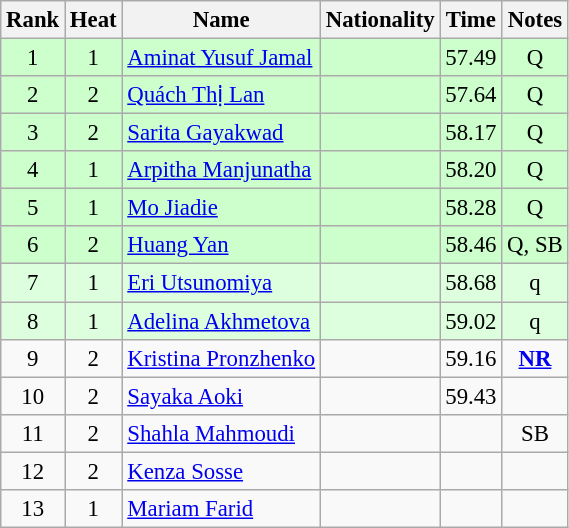<table class="wikitable sortable" style="text-align:center; font-size:95%">
<tr>
<th>Rank</th>
<th>Heat</th>
<th>Name</th>
<th>Nationality</th>
<th>Time</th>
<th>Notes</th>
</tr>
<tr bgcolor=ccffcc>
<td>1</td>
<td>1</td>
<td align=left><a href='#'>Aminat Yusuf Jamal</a></td>
<td align=left></td>
<td>57.49</td>
<td>Q</td>
</tr>
<tr bgcolor=ccffcc>
<td>2</td>
<td>2</td>
<td align=left><a href='#'>Quách Thị Lan</a></td>
<td align=left></td>
<td>57.64</td>
<td>Q</td>
</tr>
<tr bgcolor=ccffcc>
<td>3</td>
<td>2</td>
<td align=left><a href='#'>Sarita Gayakwad</a></td>
<td align=left></td>
<td>58.17</td>
<td>Q</td>
</tr>
<tr bgcolor=ccffcc>
<td>4</td>
<td>1</td>
<td align=left><a href='#'>Arpitha Manjunatha</a></td>
<td align=left></td>
<td>58.20</td>
<td>Q</td>
</tr>
<tr bgcolor=ccffcc>
<td>5</td>
<td>1</td>
<td align=left><a href='#'>Mo Jiadie</a></td>
<td align=left></td>
<td>58.28</td>
<td>Q</td>
</tr>
<tr bgcolor=ccffcc>
<td>6</td>
<td>2</td>
<td align=left><a href='#'>Huang Yan</a></td>
<td align=left></td>
<td>58.46</td>
<td>Q, SB</td>
</tr>
<tr bgcolor=ddffdd>
<td>7</td>
<td>1</td>
<td align=left><a href='#'>Eri Utsunomiya</a></td>
<td align=left></td>
<td>58.68</td>
<td>q</td>
</tr>
<tr bgcolor=ddffdd>
<td>8</td>
<td>1</td>
<td align=left><a href='#'>Adelina Akhmetova</a></td>
<td align=left></td>
<td>59.02</td>
<td>q</td>
</tr>
<tr>
<td>9</td>
<td>2</td>
<td align=left><a href='#'>Kristina Pronzhenko</a></td>
<td align=left></td>
<td>59.16</td>
<td><strong><a href='#'>NR</a></strong></td>
</tr>
<tr>
<td>10</td>
<td>2</td>
<td align=left><a href='#'>Sayaka Aoki</a></td>
<td align=left></td>
<td>59.43</td>
<td></td>
</tr>
<tr>
<td>11</td>
<td>2</td>
<td align=left><a href='#'>Shahla Mahmoudi</a></td>
<td align=left></td>
<td></td>
<td>SB</td>
</tr>
<tr>
<td>12</td>
<td>2</td>
<td align=left><a href='#'>Kenza Sosse</a></td>
<td align=left></td>
<td></td>
<td></td>
</tr>
<tr>
<td>13</td>
<td>1</td>
<td align=left><a href='#'>Mariam Farid</a></td>
<td align=left></td>
<td></td>
<td></td>
</tr>
</table>
